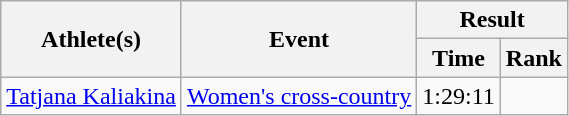<table class="wikitable">
<tr>
<th rowspan="2">Athlete(s)</th>
<th rowspan="2">Event</th>
<th colspan="2">Result</th>
</tr>
<tr>
<th>Time</th>
<th>Rank</th>
</tr>
<tr>
<td><a href='#'>Tatjana Kaliakina</a></td>
<td><a href='#'>Women's cross-country</a></td>
<td>1:29:11</td>
<td></td>
</tr>
</table>
